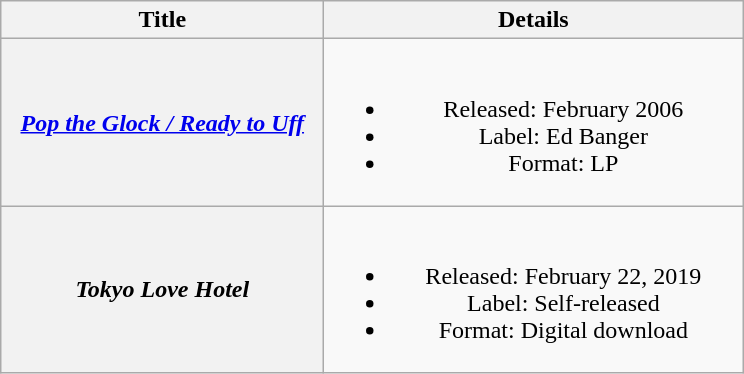<table class="wikitable plainrowheaders" style="text-align:center;">
<tr>
<th scope="col" style="width:13em;">Title</th>
<th scope="col" style="width:17em;">Details</th>
</tr>
<tr>
<th scope="row"><em><a href='#'>Pop the Glock / Ready to Uff</a></em></th>
<td><br><ul><li>Released: February 2006</li><li>Label: Ed Banger</li><li>Format: LP</li></ul></td>
</tr>
<tr>
<th scope="row"><em>Tokyo Love Hotel</em></th>
<td><br><ul><li>Released: February 22, 2019</li><li>Label: Self-released</li><li>Format: Digital download</li></ul></td>
</tr>
</table>
